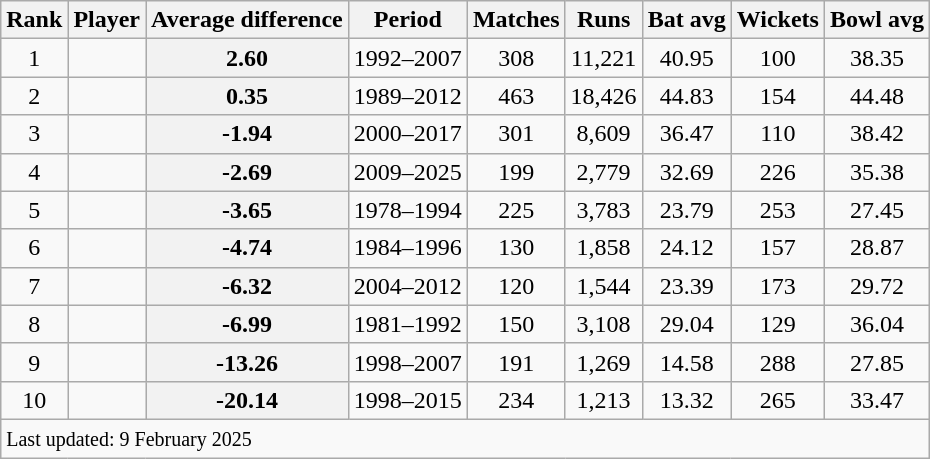<table class="wikitable sortable">
<tr>
<th scope=col>Rank</th>
<th scope=col>Player</th>
<th scope=col>Average difference</th>
<th scope=col>Period</th>
<th scope=col>Matches</th>
<th scope=col>Runs</th>
<th scope=col>Bat avg</th>
<th scope=col>Wickets</th>
<th scope=col>Bowl avg</th>
</tr>
<tr>
<td align=center>1</td>
<td></td>
<th scope=row style=text-align:center;>2.60</th>
<td>1992–2007</td>
<td align=center>308</td>
<td align=center>11,221</td>
<td align=center>40.95</td>
<td align=center>100</td>
<td align=center>38.35</td>
</tr>
<tr>
<td align=center>2</td>
<td></td>
<th scope=row style=text-align:center;>0.35</th>
<td>1989–2012</td>
<td align=center>463</td>
<td align=center>18,426</td>
<td align=center>44.83</td>
<td align=center>154</td>
<td align=center>44.48</td>
</tr>
<tr>
<td align=center>3</td>
<td></td>
<th scope=row style=text-align:center;>-1.94</th>
<td>2000–2017</td>
<td align=center>301</td>
<td align=center>8,609</td>
<td align=center>36.47</td>
<td align=center>110</td>
<td align=center>38.42</td>
</tr>
<tr>
<td align=center>4</td>
<td></td>
<th scope=row style=text-align:center;>-2.69</th>
<td>2009–2025</td>
<td align=center>199</td>
<td align=center>2,779</td>
<td align=center>32.69</td>
<td align=center>226</td>
<td align=center>35.38</td>
</tr>
<tr>
<td align=center>5</td>
<td></td>
<th scope=row style=text-align:center;>-3.65</th>
<td>1978–1994</td>
<td align=center>225</td>
<td align=center>3,783</td>
<td align=center>23.79</td>
<td align=center>253</td>
<td align=center>27.45</td>
</tr>
<tr>
<td align=center>6</td>
<td></td>
<th scope=row style=text-align:center;>-4.74</th>
<td>1984–1996</td>
<td align=center>130</td>
<td align=center>1,858</td>
<td align=center>24.12</td>
<td align=center>157</td>
<td align=center>28.87</td>
</tr>
<tr>
<td align=center>7</td>
<td></td>
<th scope=row style=text-align:center;>-6.32</th>
<td>2004–2012</td>
<td align=center>120</td>
<td align=center>1,544</td>
<td align=center>23.39</td>
<td align=center>173</td>
<td align=center>29.72</td>
</tr>
<tr>
<td align=center>8</td>
<td></td>
<th scope=row style=text-align:center;>-6.99</th>
<td>1981–1992</td>
<td align=center>150</td>
<td align=center>3,108</td>
<td align=center>29.04</td>
<td align=center>129</td>
<td align=center>36.04</td>
</tr>
<tr>
<td align=center>9</td>
<td></td>
<th scope=row style=text-align:center;>-13.26</th>
<td>1998–2007</td>
<td align=center>191</td>
<td align=center>1,269</td>
<td align=center>14.58</td>
<td align=center>288</td>
<td align=center>27.85</td>
</tr>
<tr>
<td align=center>10</td>
<td></td>
<th scope=row style=text-align:center;>-20.14</th>
<td>1998–2015</td>
<td align=center>234</td>
<td align=center>1,213</td>
<td align=center>13.32</td>
<td align=center>265</td>
<td align=center>33.47</td>
</tr>
<tr class="sortbottom">
<td colspan="9"><small>Last updated: 9 February 2025</small></td>
</tr>
</table>
